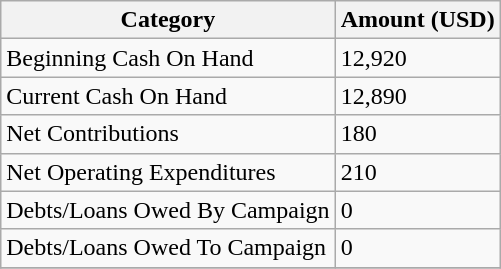<table class="wikitable sortable">
<tr>
<th scope="col">Category</th>
<th scope="col" data-sort-type="number">Amount (USD)</th>
</tr>
<tr>
<td>Beginning Cash On Hand</td>
<td>12,920</td>
</tr>
<tr>
<td>Current Cash On Hand</td>
<td>12,890</td>
</tr>
<tr>
<td>Net Contributions</td>
<td>180</td>
</tr>
<tr>
<td>Net Operating Expenditures</td>
<td>210</td>
</tr>
<tr>
<td>Debts/Loans Owed By Campaign</td>
<td>0</td>
</tr>
<tr>
<td>Debts/Loans Owed To Campaign</td>
<td>0</td>
</tr>
<tr>
</tr>
</table>
